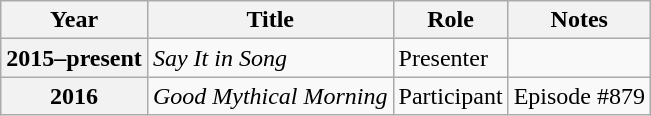<table class="wikitable plainrowheaders sortable">
<tr>
<th scope="col">Year</th>
<th scope="col">Title</th>
<th scope="col">Role</th>
<th scope="col" class="unsortable">Notes</th>
</tr>
<tr>
<th scope="row">2015–present</th>
<td><em>Say It in Song</em></td>
<td>Presenter</td>
<td></td>
</tr>
<tr>
<th scope="row">2016</th>
<td><em>Good Mythical Morning</em></td>
<td>Participant</td>
<td>Episode #879</td>
</tr>
</table>
